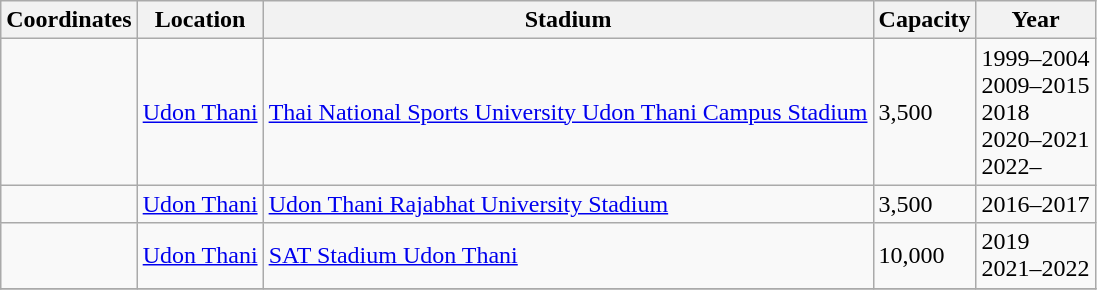<table class="wikitable sortable">
<tr>
<th>Coordinates</th>
<th>Location</th>
<th>Stadium</th>
<th>Capacity</th>
<th>Year</th>
</tr>
<tr>
<td></td>
<td><a href='#'>Udon Thani</a></td>
<td><a href='#'>Thai National Sports University Udon Thani Campus Stadium</a></td>
<td>3,500</td>
<td>1999–2004<br>2009–2015<br>2018<br>2020–2021<br>2022–</td>
</tr>
<tr>
<td></td>
<td><a href='#'>Udon Thani</a></td>
<td><a href='#'>Udon Thani Rajabhat University Stadium</a></td>
<td>3,500</td>
<td>2016–2017</td>
</tr>
<tr>
<td></td>
<td><a href='#'>Udon Thani</a></td>
<td><a href='#'>SAT Stadium Udon Thani</a></td>
<td>10,000</td>
<td>2019<br>2021–2022</td>
</tr>
<tr>
</tr>
</table>
